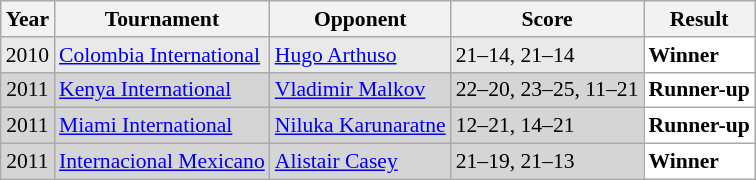<table class="sortable wikitable" style="font-size: 90%;">
<tr>
<th>Year</th>
<th>Tournament</th>
<th>Opponent</th>
<th>Score</th>
<th>Result</th>
</tr>
<tr style="background:#E9E9E9">
<td align="center">2010</td>
<td align="left"><a href='#'>Colombia International</a></td>
<td align="left"> <a href='#'>Hugo Arthuso</a></td>
<td align="left">21–14, 21–14</td>
<td style="text-align:left; background:white"> <strong>Winner</strong></td>
</tr>
<tr style="background:#D5D5D5">
<td align="center">2011</td>
<td align="left"><a href='#'>Kenya International</a></td>
<td align="left"> <a href='#'>Vladimir Malkov</a></td>
<td align="left">22–20, 23–25, 11–21</td>
<td style="text-align:left; background:white"> <strong>Runner-up</strong></td>
</tr>
<tr style="background:#D5D5D5">
<td align="center">2011</td>
<td align="left"><a href='#'>Miami International</a></td>
<td align="left"> <a href='#'>Niluka Karunaratne</a></td>
<td align="left">12–21, 14–21</td>
<td style="text-align:left; background:white"> <strong>Runner-up</strong></td>
</tr>
<tr style="background:#D5D5D5">
<td align="center">2011</td>
<td align="left"><a href='#'>Internacional Mexicano</a></td>
<td align="left"> <a href='#'>Alistair Casey</a></td>
<td align="left">21–19, 21–13</td>
<td style="text-align:left; background:white"> <strong>Winner</strong></td>
</tr>
</table>
